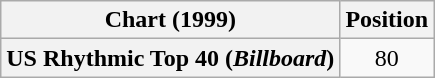<table class="wikitable plainrowheaders" style="text-align:center">
<tr>
<th>Chart (1999)</th>
<th>Position</th>
</tr>
<tr>
<th scope="row">US Rhythmic Top 40 (<em>Billboard</em>)</th>
<td>80</td>
</tr>
</table>
